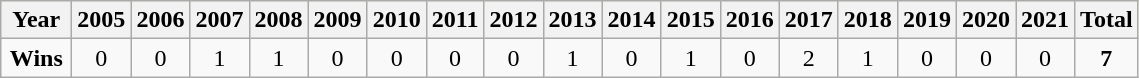<table class="wikitable">
<tr style="background:#ffc;">
<th>Year</th>
<th>2005</th>
<th>2006</th>
<th>2007</th>
<th>2008</th>
<th>2009</th>
<th>2010</th>
<th>2011</th>
<th>2012</th>
<th>2013</th>
<th>2014</th>
<th>2015</th>
<th>2016</th>
<th>2017</th>
<th>2018</th>
<th>2019</th>
<th>2020</th>
<th>2021</th>
<th>Total</th>
</tr>
<tr align=center>
<td width=40><strong>Wins</strong></td>
<td>0</td>
<td>0</td>
<td>1</td>
<td>1</td>
<td>0</td>
<td>0</td>
<td>0</td>
<td>0</td>
<td>1</td>
<td>0</td>
<td>1</td>
<td>0</td>
<td>2</td>
<td>1</td>
<td>0</td>
<td>0</td>
<td>0</td>
<td><strong>7</strong></td>
</tr>
</table>
